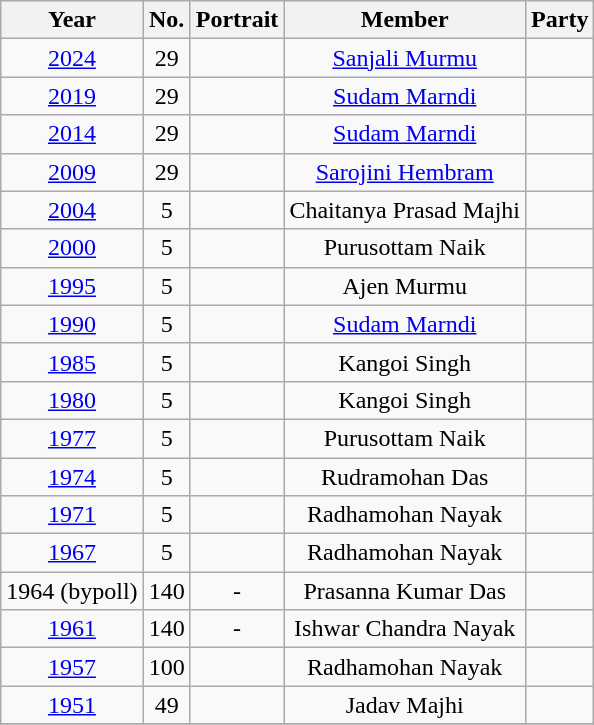<table class="wikitable sortable" style="text-align:center">
<tr>
<th>Year</th>
<th> No.</th>
<th>Portrait</th>
<th>Member</th>
<th colspan=2>Party</th>
</tr>
<tr>
<td><a href='#'>2024</a></td>
<td>29</td>
<td></td>
<td><a href='#'>Sanjali Murmu</a></td>
<td></td>
</tr>
<tr>
<td><a href='#'>2019</a></td>
<td>29</td>
<td></td>
<td><a href='#'>Sudam Marndi</a></td>
<td></td>
</tr>
<tr>
<td><a href='#'>2014</a></td>
<td>29</td>
<td></td>
<td><a href='#'>Sudam Marndi</a></td>
<td></td>
</tr>
<tr>
<td><a href='#'>2009</a></td>
<td>29</td>
<td></td>
<td><a href='#'>Sarojini Hembram</a></td>
<td></td>
</tr>
<tr>
<td><a href='#'>2004</a></td>
<td>5</td>
<td></td>
<td>Chaitanya Prasad Majhi</td>
<td></td>
</tr>
<tr>
<td><a href='#'>2000</a></td>
<td>5</td>
<td></td>
<td>Purusottam Naik</td>
<td></td>
</tr>
<tr>
<td><a href='#'>1995</a></td>
<td>5</td>
<td></td>
<td>Ajen Murmu</td>
<td></td>
</tr>
<tr>
<td><a href='#'>1990</a></td>
<td>5</td>
<td></td>
<td><a href='#'>Sudam Marndi</a></td>
<td></td>
</tr>
<tr>
<td><a href='#'>1985</a></td>
<td>5</td>
<td></td>
<td>Kangoi Singh</td>
<td></td>
</tr>
<tr>
<td><a href='#'>1980</a></td>
<td>5</td>
<td></td>
<td>Kangoi Singh</td>
<td></td>
</tr>
<tr>
<td><a href='#'>1977</a></td>
<td>5</td>
<td></td>
<td>Purusottam Naik</td>
<td></td>
</tr>
<tr>
<td><a href='#'>1974</a></td>
<td>5</td>
<td></td>
<td>Rudramohan Das</td>
<td></td>
</tr>
<tr>
<td><a href='#'>1971</a></td>
<td>5</td>
<td></td>
<td>Radhamohan Nayak</td>
<td></td>
</tr>
<tr>
<td><a href='#'>1967</a></td>
<td>5</td>
<td></td>
<td>Radhamohan Nayak</td>
<td></td>
</tr>
<tr>
<td>1964 (bypoll)</td>
<td>140</td>
<td>-</td>
<td>Prasanna Kumar Das</td>
<td></td>
</tr>
<tr>
<td><a href='#'>1961</a></td>
<td>140</td>
<td>-</td>
<td>Ishwar Chandra Nayak</td>
<td></td>
</tr>
<tr>
<td><a href='#'>1957</a></td>
<td>100</td>
<td></td>
<td>Radhamohan Nayak</td>
<td></td>
</tr>
<tr>
<td><a href='#'>1951</a></td>
<td>49</td>
<td></td>
<td>Jadav Majhi</td>
<td></td>
</tr>
<tr>
</tr>
</table>
